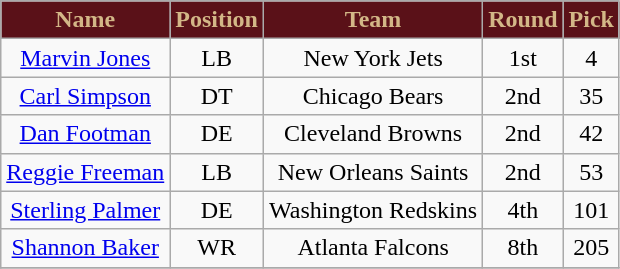<table class="wikitable" style="text-align: center;">
<tr>
<th style="background:#5a1118; color:#d3b787;">Name</th>
<th style="background:#5a1118; color:#d3b787;">Position</th>
<th style="background:#5a1118; color:#d3b787;">Team</th>
<th style="background:#5a1118; color:#d3b787;">Round</th>
<th style="background:#5a1118; color:#d3b787;">Pick</th>
</tr>
<tr>
<td><a href='#'>Marvin Jones</a></td>
<td>LB</td>
<td>New York Jets</td>
<td>1st</td>
<td>4</td>
</tr>
<tr>
<td><a href='#'>Carl Simpson</a></td>
<td>DT</td>
<td>Chicago Bears</td>
<td>2nd</td>
<td>35</td>
</tr>
<tr>
<td><a href='#'>Dan Footman</a></td>
<td>DE</td>
<td>Cleveland Browns</td>
<td>2nd</td>
<td>42</td>
</tr>
<tr>
<td><a href='#'>Reggie Freeman</a></td>
<td>LB</td>
<td>New Orleans Saints</td>
<td>2nd</td>
<td>53</td>
</tr>
<tr>
<td><a href='#'>Sterling Palmer</a></td>
<td>DE</td>
<td>Washington Redskins</td>
<td>4th</td>
<td>101</td>
</tr>
<tr>
<td><a href='#'>Shannon Baker</a></td>
<td>WR</td>
<td>Atlanta Falcons</td>
<td>8th</td>
<td>205</td>
</tr>
<tr>
</tr>
</table>
